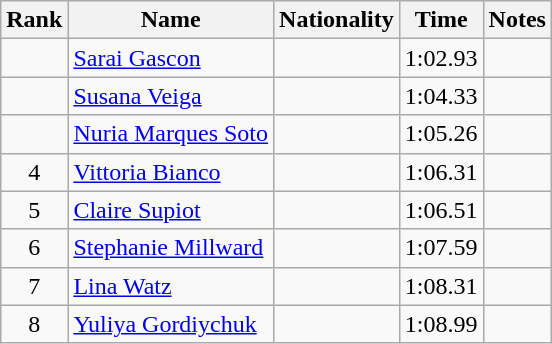<table class="wikitable sortable" style="text-align:center">
<tr>
<th>Rank</th>
<th>Name</th>
<th>Nationality</th>
<th>Time</th>
<th>Notes</th>
</tr>
<tr>
<td></td>
<td align=left><a href='#'>Sarai Gascon</a></td>
<td align=left></td>
<td>1:02.93</td>
<td></td>
</tr>
<tr>
<td></td>
<td align=left><a href='#'>Susana Veiga</a></td>
<td align=left></td>
<td>1:04.33</td>
<td></td>
</tr>
<tr>
<td></td>
<td align=left><a href='#'>Nuria Marques Soto</a></td>
<td align=left></td>
<td>1:05.26</td>
<td></td>
</tr>
<tr>
<td>4</td>
<td align=left><a href='#'>Vittoria Bianco</a></td>
<td align=left></td>
<td>1:06.31</td>
<td></td>
</tr>
<tr>
<td>5</td>
<td align=left><a href='#'>Claire Supiot</a></td>
<td align=left></td>
<td>1:06.51</td>
<td></td>
</tr>
<tr>
<td>6</td>
<td align=left><a href='#'>Stephanie Millward</a></td>
<td align=left></td>
<td>1:07.59</td>
<td></td>
</tr>
<tr>
<td>7</td>
<td align=left><a href='#'>Lina Watz</a></td>
<td align=left></td>
<td>1:08.31</td>
<td></td>
</tr>
<tr>
<td>8</td>
<td align=left><a href='#'>Yuliya Gordiychuk</a></td>
<td align=left></td>
<td>1:08.99</td>
<td></td>
</tr>
</table>
